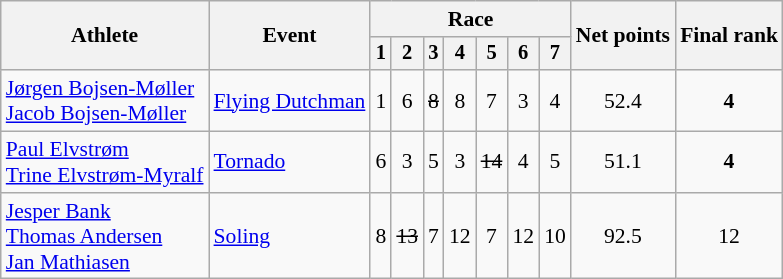<table class="wikitable" style="font-size:90%">
<tr>
<th rowspan="2">Athlete</th>
<th rowspan="2">Event</th>
<th colspan=7>Race</th>
<th rowspan=2>Net points</th>
<th rowspan=2>Final rank</th>
</tr>
<tr style="font-size:95%">
<th>1</th>
<th>2</th>
<th>3</th>
<th>4</th>
<th>5</th>
<th>6</th>
<th>7</th>
</tr>
<tr align=center>
<td align=left><a href='#'>Jørgen Bojsen-Møller</a><br><a href='#'>Jacob Bojsen-Møller</a></td>
<td align=left><a href='#'>Flying Dutchman</a></td>
<td>1</td>
<td>6</td>
<td><s>8</s></td>
<td>8</td>
<td>7</td>
<td>3</td>
<td>4</td>
<td>52.4</td>
<td><strong>4</strong></td>
</tr>
<tr align=center>
<td align=left><a href='#'>Paul Elvstrøm</a><br><a href='#'>Trine Elvstrøm-Myralf</a></td>
<td align=left><a href='#'>Tornado</a></td>
<td>6</td>
<td>3</td>
<td>5</td>
<td>3</td>
<td><s>14</s></td>
<td>4</td>
<td>5</td>
<td>51.1</td>
<td><strong>4</strong></td>
</tr>
<tr align=center>
<td align=left><a href='#'>Jesper Bank</a><br><a href='#'>Thomas Andersen</a><br><a href='#'>Jan Mathiasen</a></td>
<td align=left><a href='#'>Soling</a></td>
<td>8</td>
<td><s>13</s></td>
<td>7</td>
<td>12</td>
<td>7</td>
<td>12</td>
<td>10</td>
<td>92.5</td>
<td>12</td>
</tr>
</table>
